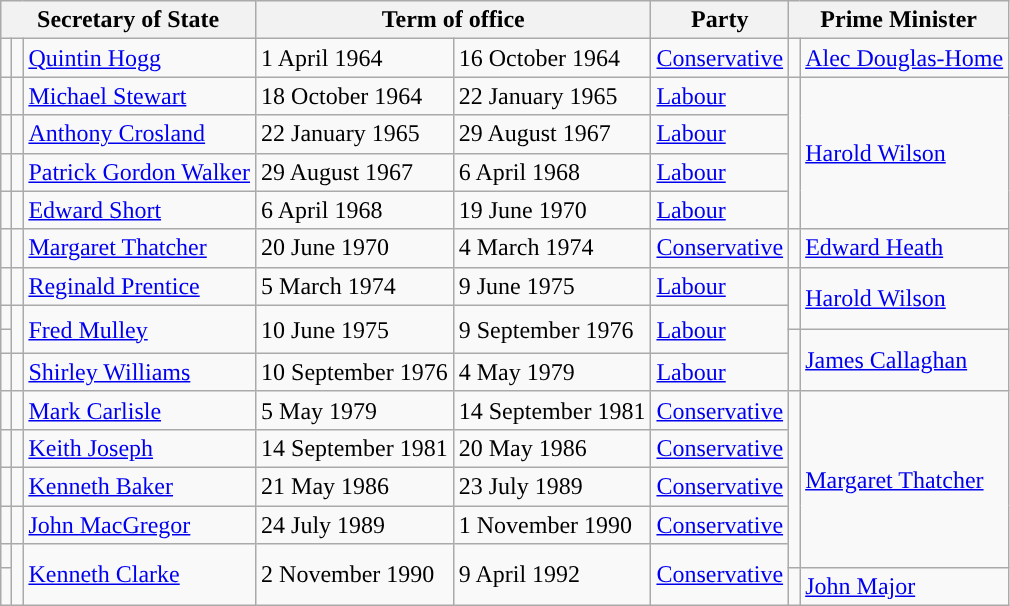<table class="wikitable">
<tr>
<th colspan=3>Secretary of State</th>
<th colspan=2>Term of office</th>
<th>Party</th>
<th colspan=2>Prime Minister</th>
</tr>
<tr style="height:1em">
<td style="background-color:"></td>
<td></td>
<td><a href='#'>Quintin Hogg<br></a></td>
<td>1 April 1964</td>
<td>16 October 1964</td>
<td><a href='#'>Conservative</a></td>
<td style="background-color:"></td>
<td><a href='#'>Alec Douglas-Home</a></td>
</tr>
<tr style="height:1em">
<td style="background-color:"></td>
<td></td>
<td><a href='#'>Michael Stewart</a></td>
<td>18 October 1964</td>
<td>22 January 1965</td>
<td><a href='#'>Labour</a></td>
<td rowspan=4 style="background-color:"></td>
<td rowspan=4><a href='#'>Harold Wilson</a></td>
</tr>
<tr style="height:1em">
<td style="background-color:"></td>
<td></td>
<td><a href='#'>Anthony Crosland</a></td>
<td>22 January 1965</td>
<td>29 August 1967</td>
<td><a href='#'>Labour</a></td>
</tr>
<tr style="height:1em">
<td style="background-color:"></td>
<td></td>
<td><a href='#'>Patrick Gordon Walker</a></td>
<td>29 August 1967</td>
<td>6 April 1968</td>
<td><a href='#'>Labour</a></td>
</tr>
<tr style="height:1em">
<td style="background-color:"></td>
<td></td>
<td><a href='#'>Edward Short</a></td>
<td>6 April 1968</td>
<td>19 June 1970</td>
<td><a href='#'>Labour</a></td>
</tr>
<tr style="height:1em">
<td style="background-color:"></td>
<td></td>
<td><a href='#'>Margaret Thatcher</a></td>
<td>20 June 1970</td>
<td>4 March 1974</td>
<td><a href='#'>Conservative</a></td>
<td style="background-color:"></td>
<td><a href='#'>Edward Heath</a></td>
</tr>
<tr style="height:1em">
<td style="background-color:"></td>
<td></td>
<td><a href='#'>Reginald Prentice</a></td>
<td>5 March 1974</td>
<td>9 June 1975</td>
<td><a href='#'>Labour</a></td>
<td rowspan=2 style="background-color:"></td>
<td rowspan=2><a href='#'>Harold Wilson</a></td>
</tr>
<tr style="height:1em">
<td style="background-color:"></td>
<td rowspan=2></td>
<td rowspan=2><a href='#'>Fred Mulley</a></td>
<td rowspan=2>10 June 1975</td>
<td rowspan=2>9 September 1976</td>
<td rowspan=2><a href='#'>Labour</a></td>
</tr>
<tr style="height:1em">
<td style="background-color:"></td>
<td rowspan=2 style="background-color:"></td>
<td rowspan=2><a href='#'>James Callaghan</a></td>
</tr>
<tr style="height:1em">
<td style="background-color:"></td>
<td></td>
<td><a href='#'>Shirley Williams</a></td>
<td>10 September 1976</td>
<td>4 May 1979</td>
<td><a href='#'>Labour</a></td>
</tr>
<tr style="height:1em">
<td style="background-color:"></td>
<td></td>
<td><a href='#'>Mark Carlisle</a></td>
<td>5 May 1979</td>
<td>14 September 1981</td>
<td><a href='#'>Conservative</a></td>
<td rowspan=5 style="background-color:"></td>
<td rowspan=5><a href='#'>Margaret Thatcher</a></td>
</tr>
<tr style="height:1em">
<td style="background-color:"></td>
<td></td>
<td><a href='#'>Keith Joseph</a></td>
<td>14 September 1981</td>
<td>20 May 1986</td>
<td><a href='#'>Conservative</a></td>
</tr>
<tr style="height:1em">
<td style="background-color:"></td>
<td></td>
<td><a href='#'>Kenneth Baker</a></td>
<td>21 May 1986</td>
<td>23 July 1989</td>
<td><a href='#'>Conservative</a></td>
</tr>
<tr style="height:1em">
<td style="background-color:"></td>
<td></td>
<td><a href='#'>John MacGregor</a></td>
<td>24 July 1989</td>
<td>1 November 1990</td>
<td><a href='#'>Conservative</a></td>
</tr>
<tr style="height:1em">
<td style="background-color:"></td>
<td rowspan=2></td>
<td rowspan=2><a href='#'>Kenneth Clarke</a></td>
<td rowspan=2>2 November 1990</td>
<td rowspan=2>9 April 1992</td>
<td rowspan=2><a href='#'>Conservative</a></td>
</tr>
<tr style="height:1em">
<td style="background-color:"></td>
<td style="background-color:"></td>
<td><a href='#'>John Major</a></td>
</tr>
</table>
